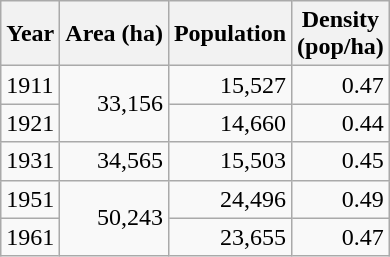<table class="wikitable">
<tr>
<th>Year</th>
<th>Area (ha)<br></th>
<th>Population<br></th>
<th>Density<br>(pop/ha)</th>
</tr>
<tr>
<td>1911</td>
<td style="text-align:right;" rowspan="2">33,156</td>
<td style="text-align:right;">15,527</td>
<td style="text-align:right;">0.47</td>
</tr>
<tr>
<td>1921</td>
<td style="text-align:right;">14,660</td>
<td style="text-align:right;">0.44</td>
</tr>
<tr>
<td>1931</td>
<td style="text-align:right;">34,565</td>
<td style="text-align:right;">15,503</td>
<td style="text-align:right;">0.45</td>
</tr>
<tr>
<td>1951</td>
<td style="text-align:right;" rowspan="2">50,243</td>
<td style="text-align:right;">24,496</td>
<td style="text-align:right;">0.49</td>
</tr>
<tr>
<td>1961</td>
<td style="text-align:right;">23,655</td>
<td style="text-align:right;">0.47</td>
</tr>
</table>
